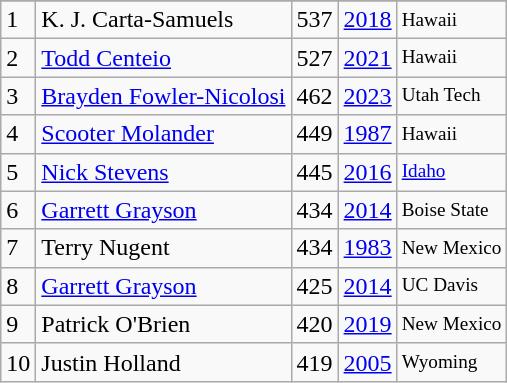<table class="wikitable">
<tr>
</tr>
<tr>
<td>1</td>
<td>K. J. Carta-Samuels</td>
<td>537</td>
<td><a href='#'>2018</a></td>
<td style="font-size:80%;">Hawaii</td>
</tr>
<tr>
<td>2</td>
<td><a href='#'>Todd Centeio</a></td>
<td>527</td>
<td><a href='#'>2021</a></td>
<td style="font-size:80%;">Hawaii</td>
</tr>
<tr>
<td>3</td>
<td><a href='#'>Brayden Fowler-Nicolosi</a></td>
<td>462</td>
<td><a href='#'>2023</a></td>
<td style="font-size:80%;">Utah Tech</td>
</tr>
<tr>
<td>4</td>
<td><a href='#'>Scooter Molander</a></td>
<td>449</td>
<td><a href='#'>1987</a></td>
<td style="font-size:80%;">Hawaii</td>
</tr>
<tr>
<td>5</td>
<td><a href='#'>Nick Stevens</a></td>
<td>445</td>
<td><a href='#'>2016</a></td>
<td style="font-size:80%;"><a href='#'>Idaho</a></td>
</tr>
<tr>
<td>6</td>
<td><a href='#'>Garrett Grayson</a></td>
<td>434</td>
<td><a href='#'>2014</a></td>
<td style="font-size:80%;">Boise State</td>
</tr>
<tr>
<td>7</td>
<td>Terry Nugent</td>
<td>434</td>
<td><a href='#'>1983</a></td>
<td style="font-size:80%;">New Mexico</td>
</tr>
<tr>
<td>8</td>
<td><a href='#'>Garrett Grayson</a></td>
<td>425</td>
<td><a href='#'>2014</a></td>
<td style="font-size:80%;">UC Davis</td>
</tr>
<tr>
<td>9</td>
<td>Patrick O'Brien</td>
<td>420</td>
<td><a href='#'>2019</a></td>
<td style="font-size:80%;">New Mexico</td>
</tr>
<tr>
<td>10</td>
<td>Justin Holland</td>
<td>419</td>
<td><a href='#'>2005</a></td>
<td style="font-size:80%;">Wyoming</td>
</tr>
</table>
